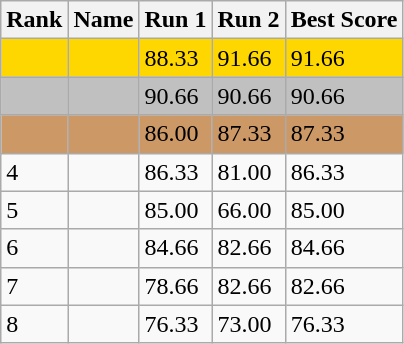<table class="wikitable">
<tr>
<th>Rank</th>
<th>Name</th>
<th>Run 1</th>
<th>Run 2</th>
<th>Best Score</th>
</tr>
<tr style="background:gold;">
<td></td>
<td></td>
<td>88.33</td>
<td>91.66</td>
<td>91.66</td>
</tr>
<tr style="background:silver;">
<td></td>
<td></td>
<td>90.66</td>
<td>90.66</td>
<td>90.66</td>
</tr>
<tr style="background:#CC9966;">
<td></td>
<td></td>
<td>86.00</td>
<td>87.33</td>
<td>87.33</td>
</tr>
<tr>
<td>4</td>
<td></td>
<td>86.33</td>
<td>81.00</td>
<td>86.33</td>
</tr>
<tr>
<td>5</td>
<td></td>
<td>85.00</td>
<td>66.00</td>
<td>85.00</td>
</tr>
<tr>
<td>6</td>
<td></td>
<td>84.66</td>
<td>82.66</td>
<td>84.66</td>
</tr>
<tr>
<td>7</td>
<td></td>
<td>78.66</td>
<td>82.66</td>
<td>82.66</td>
</tr>
<tr>
<td>8</td>
<td></td>
<td>76.33</td>
<td>73.00</td>
<td>76.33</td>
</tr>
</table>
